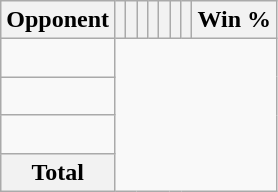<table class="wikitable sortable collapsible collapsed" style="text-align: center;">
<tr>
<th>Opponent</th>
<th></th>
<th></th>
<th></th>
<th></th>
<th></th>
<th></th>
<th></th>
<th>Win %</th>
</tr>
<tr>
<td align="left"><br></td>
</tr>
<tr>
<td align="left"><br></td>
</tr>
<tr>
<td align="left"><br></td>
</tr>
<tr class="sortbottom">
<th>Total<br></th>
</tr>
</table>
